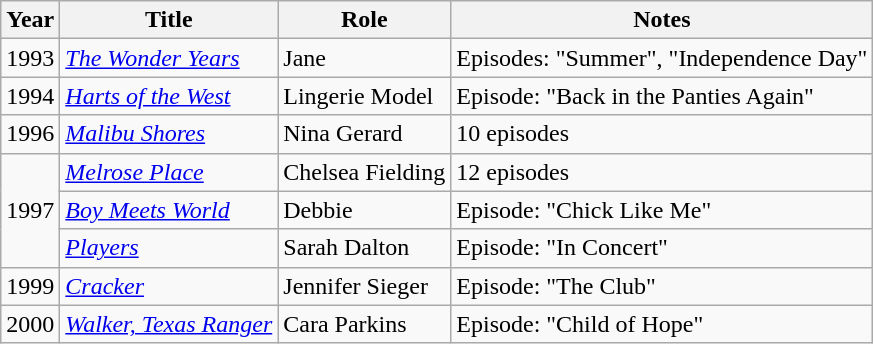<table class="wikitable">
<tr>
<th>Year</th>
<th>Title</th>
<th>Role</th>
<th>Notes</th>
</tr>
<tr>
<td>1993</td>
<td><em><a href='#'>The Wonder Years</a></em></td>
<td>Jane</td>
<td>Episodes: "Summer", "Independence Day"</td>
</tr>
<tr>
<td>1994</td>
<td><em><a href='#'>Harts of the West</a></em></td>
<td>Lingerie Model</td>
<td>Episode: "Back in the Panties Again"</td>
</tr>
<tr>
<td>1996</td>
<td><em><a href='#'>Malibu Shores</a></em></td>
<td>Nina Gerard</td>
<td>10 episodes</td>
</tr>
<tr>
<td rowspan=3>1997</td>
<td><em><a href='#'>Melrose Place</a></em></td>
<td>Chelsea Fielding</td>
<td>12 episodes</td>
</tr>
<tr>
<td><em><a href='#'>Boy Meets World</a></em></td>
<td>Debbie</td>
<td>Episode: "Chick Like Me"</td>
</tr>
<tr>
<td><em><a href='#'>Players</a></em></td>
<td>Sarah Dalton</td>
<td>Episode: "In Concert"</td>
</tr>
<tr>
<td>1999</td>
<td><em><a href='#'>Cracker</a></em></td>
<td>Jennifer Sieger</td>
<td>Episode: "The Club"</td>
</tr>
<tr>
<td>2000</td>
<td><em><a href='#'>Walker, Texas Ranger</a></em></td>
<td>Cara Parkins</td>
<td>Episode: "Child of Hope"</td>
</tr>
</table>
